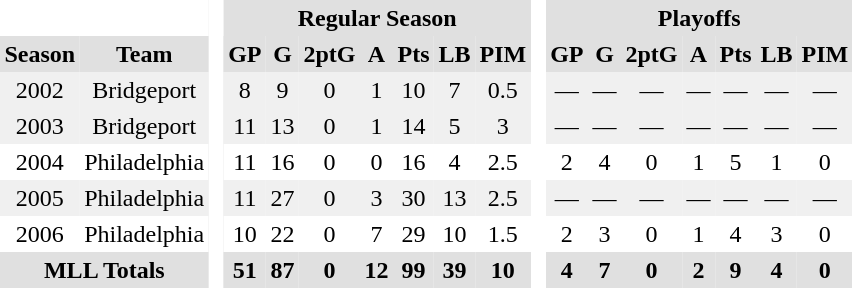<table BORDER="0" CELLPADDING="3" CELLSPACING="0">
<tr ALIGN="center" bgcolor="#e0e0e0">
<th colspan="2" bgcolor="#ffffff"> </th>
<th rowspan="99" bgcolor="#ffffff"> </th>
<th colspan="7">Regular Season</th>
<th rowspan="99" bgcolor="#ffffff"> </th>
<th colspan="7">Playoffs</th>
</tr>
<tr ALIGN="center" bgcolor="#e0e0e0">
<th>Season</th>
<th>Team</th>
<th>GP</th>
<th>G</th>
<th>2ptG</th>
<th>A</th>
<th>Pts</th>
<th>LB</th>
<th>PIM</th>
<th>GP</th>
<th>G</th>
<th>2ptG</th>
<th>A</th>
<th>Pts</th>
<th>LB</th>
<th>PIM</th>
</tr>
<tr ALIGN="center" bgcolor="#f0f0f0">
<td>2002</td>
<td>Bridgeport</td>
<td>8</td>
<td>9</td>
<td>0</td>
<td>1</td>
<td>10</td>
<td>7</td>
<td>0.5</td>
<td>—</td>
<td>—</td>
<td>—</td>
<td>—</td>
<td>—</td>
<td>—</td>
<td>—</td>
</tr>
<tr ALIGN="center" bgcolor="#f0f0f0">
<td>2003</td>
<td>Bridgeport</td>
<td>11</td>
<td>13</td>
<td>0</td>
<td>1</td>
<td>14</td>
<td>5</td>
<td>3</td>
<td>—</td>
<td>—</td>
<td>—</td>
<td>—</td>
<td>—</td>
<td>—</td>
<td>—</td>
</tr>
<tr ALIGN="center">
<td>2004</td>
<td>Philadelphia</td>
<td>11</td>
<td>16</td>
<td>0</td>
<td>0</td>
<td>16</td>
<td>4</td>
<td>2.5</td>
<td>2</td>
<td>4</td>
<td>0</td>
<td>1</td>
<td>5</td>
<td>1</td>
<td>0</td>
</tr>
<tr ALIGN="center" bgcolor="#f0f0f0">
<td>2005</td>
<td>Philadelphia</td>
<td>11</td>
<td>27</td>
<td>0</td>
<td>3</td>
<td>30</td>
<td>13</td>
<td>2.5</td>
<td>—</td>
<td>—</td>
<td>—</td>
<td>—</td>
<td>—</td>
<td>—</td>
<td>—</td>
</tr>
<tr ALIGN="center">
<td>2006</td>
<td>Philadelphia</td>
<td>10</td>
<td>22</td>
<td>0</td>
<td>7</td>
<td>29</td>
<td>10</td>
<td>1.5</td>
<td>2</td>
<td>3</td>
<td>0</td>
<td>1</td>
<td>4</td>
<td>3</td>
<td>0</td>
</tr>
<tr ALIGN="center" bgcolor="#e0e0e0">
<th colspan="2">MLL Totals</th>
<th>51</th>
<th>87</th>
<th>0</th>
<th>12</th>
<th>99</th>
<th>39</th>
<th>10</th>
<th>4</th>
<th>7</th>
<th>0</th>
<th>2</th>
<th>9</th>
<th>4</th>
<th>0</th>
</tr>
</table>
